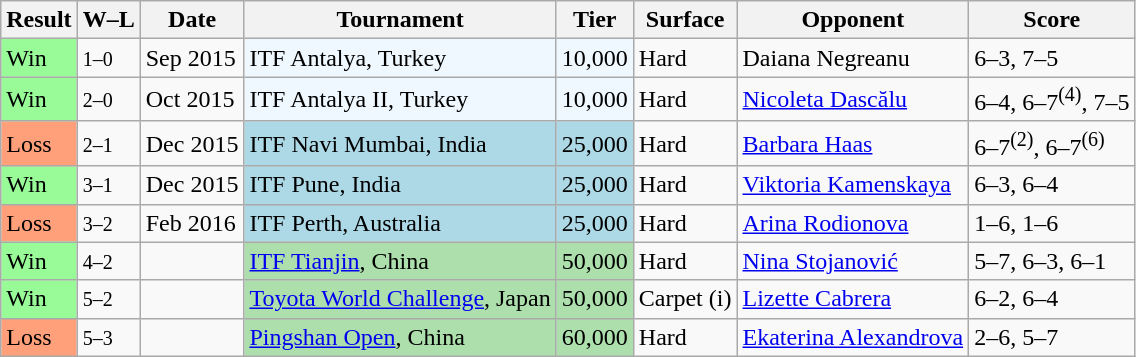<table class="sortable wikitable">
<tr>
<th>Result</th>
<th class=unsortable>W–L</th>
<th>Date</th>
<th>Tournament</th>
<th>Tier</th>
<th>Surface</th>
<th>Opponent</th>
<th class=unsortable>Score</th>
</tr>
<tr>
<td style=background:#98fb98;>Win</td>
<td><small>1–0</small></td>
<td>Sep 2015</td>
<td style=background:#f0f8ff;>ITF Antalya, Turkey</td>
<td style=background:#f0f8ff;>10,000</td>
<td>Hard</td>
<td> Daiana Negreanu</td>
<td>6–3, 7–5</td>
</tr>
<tr>
<td style=background:#98fb98;>Win</td>
<td><small>2–0</small></td>
<td>Oct 2015</td>
<td style=background:#f0f8ff;>ITF Antalya II, Turkey</td>
<td style=background:#f0f8ff;>10,000</td>
<td>Hard</td>
<td> <a href='#'>Nicoleta Dascălu</a></td>
<td>6–4, 6–7<sup>(4)</sup>, 7–5</td>
</tr>
<tr>
<td style=background:#ffa07a;>Loss</td>
<td><small>2–1</small></td>
<td>Dec 2015</td>
<td style=background:lightblue;>ITF Navi Mumbai, India</td>
<td style=background:lightblue;>25,000</td>
<td>Hard</td>
<td> <a href='#'>Barbara Haas</a></td>
<td>6–7<sup>(2)</sup>, 6–7<sup>(6)</sup></td>
</tr>
<tr>
<td style=background:#98fb98;>Win</td>
<td><small>3–1</small></td>
<td>Dec 2015</td>
<td style=background:lightblue;>ITF Pune, India</td>
<td style=background:lightblue;>25,000</td>
<td>Hard</td>
<td> <a href='#'>Viktoria Kamenskaya</a></td>
<td>6–3, 6–4</td>
</tr>
<tr>
<td style=background:#ffa07a;>Loss</td>
<td><small>3–2</small></td>
<td>Feb 2016</td>
<td style=background:lightblue;>ITF Perth, Australia</td>
<td style=background:lightblue;>25,000</td>
<td>Hard</td>
<td> <a href='#'>Arina Rodionova</a></td>
<td>1–6, 1–6</td>
</tr>
<tr>
<td style=background:#98fb98;>Win</td>
<td><small>4–2</small></td>
<td><a href='#'></a></td>
<td style=background:#addfad;><a href='#'>ITF Tianjin</a>, China</td>
<td style=background:#addfad;>50,000</td>
<td>Hard</td>
<td> <a href='#'>Nina Stojanović</a></td>
<td>5–7, 6–3, 6–1</td>
</tr>
<tr>
<td style=background:#98fb98;>Win</td>
<td><small>5–2</small></td>
<td><a href='#'></a></td>
<td style=background:#addfad;><a href='#'>Toyota World Challenge</a>, Japan</td>
<td style=background:#addfad;>50,000</td>
<td>Carpet (i)</td>
<td> <a href='#'>Lizette Cabrera</a></td>
<td>6–2, 6–4</td>
</tr>
<tr>
<td style=background:#ffa07a;>Loss</td>
<td><small>5–3</small></td>
<td><a href='#'></a></td>
<td style=background:#addfad;><a href='#'>Pingshan Open</a>, China</td>
<td style=background:#addfad;>60,000</td>
<td>Hard</td>
<td> <a href='#'>Ekaterina Alexandrova</a></td>
<td>2–6, 5–7</td>
</tr>
</table>
